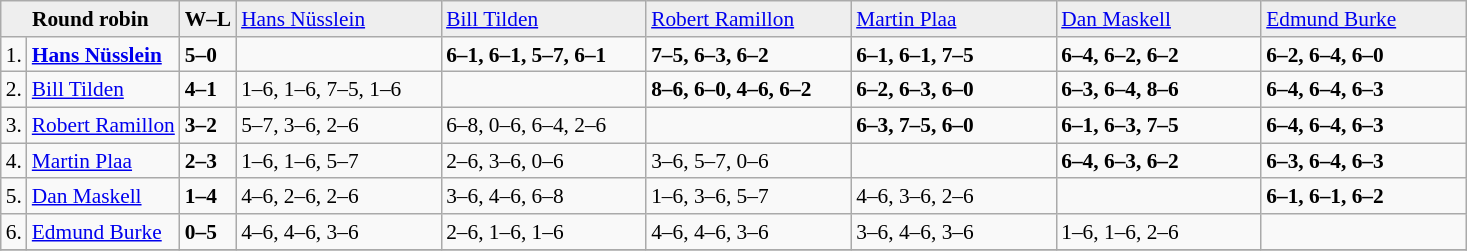<table class="wikitable" style=font-size:89%>
<tr bgcolor="#eeeeee">
<td colspan="2" align="center"><strong>Round robin</strong></td>
<td><strong>W–L</strong></td>
<td width=130> <a href='#'>Hans Nüsslein</a></td>
<td width=130> <a href='#'>Bill Tilden</a></td>
<td width=130> <a href='#'>Robert Ramillon</a></td>
<td width=130> <a href='#'>Martin Plaa</a></td>
<td width=130> <a href='#'>Dan Maskell</a></td>
<td width=130> <a href='#'>Edmund Burke</a></td>
</tr>
<tr>
<td>1.</td>
<td><strong> <a href='#'>Hans Nüsslein</a></strong></td>
<td><strong>5–0</strong></td>
<td></td>
<td><strong>6–1, 6–1, 5–7, 6–1</strong></td>
<td><strong>7–5, 6–3, 6–2</strong></td>
<td><strong>6–1, 6–1, 7–5</strong></td>
<td><strong>6–4, 6–2, 6–2</strong></td>
<td><strong>6–2, 6–4, 6–0</strong></td>
</tr>
<tr>
<td>2.</td>
<td> <a href='#'>Bill Tilden</a></td>
<td><strong>4–1</strong></td>
<td>1–6, 1–6, 7–5, 1–6</td>
<td></td>
<td><strong>8–6, 6–0, 4–6, 6–2</strong></td>
<td><strong>6–2, 6–3, 6–0</strong></td>
<td><strong>6–3, 6–4, 8–6</strong></td>
<td><strong>6–4, 6–4, 6–3</strong></td>
</tr>
<tr>
<td>3.</td>
<td> <a href='#'>Robert Ramillon</a></td>
<td><strong>3–2</strong></td>
<td>5–7, 3–6, 2–6</td>
<td>6–8, 0–6, 6–4, 2–6</td>
<td></td>
<td><strong>6–3, 7–5, 6–0</strong></td>
<td><strong>6–1, 6–3, 7–5</strong></td>
<td><strong>6–4, 6–4, 6–3</strong></td>
</tr>
<tr>
<td>4.</td>
<td> <a href='#'>Martin Plaa</a></td>
<td><strong>2–3</strong></td>
<td>1–6, 1–6, 5–7</td>
<td>2–6, 3–6, 0–6</td>
<td>3–6, 5–7, 0–6</td>
<td></td>
<td><strong>6–4, 6–3, 6–2</strong></td>
<td><strong>6–3, 6–4, 6–3</strong></td>
</tr>
<tr>
<td>5.</td>
<td> <a href='#'>Dan Maskell</a></td>
<td><strong>1–4</strong></td>
<td>4–6, 2–6, 2–6</td>
<td>3–6, 4–6, 6–8</td>
<td>1–6, 3–6, 5–7</td>
<td>4–6, 3–6, 2–6</td>
<td></td>
<td><strong>6–1, 6–1, 6–2</strong></td>
</tr>
<tr>
<td>6.</td>
<td> <a href='#'>Edmund Burke</a></td>
<td><strong>0–5</strong></td>
<td>4–6, 4–6, 3–6</td>
<td>2–6, 1–6, 1–6</td>
<td>4–6, 4–6, 3–6</td>
<td>3–6, 4–6, 3–6</td>
<td>1–6, 1–6, 2–6</td>
<td></td>
</tr>
<tr>
</tr>
</table>
